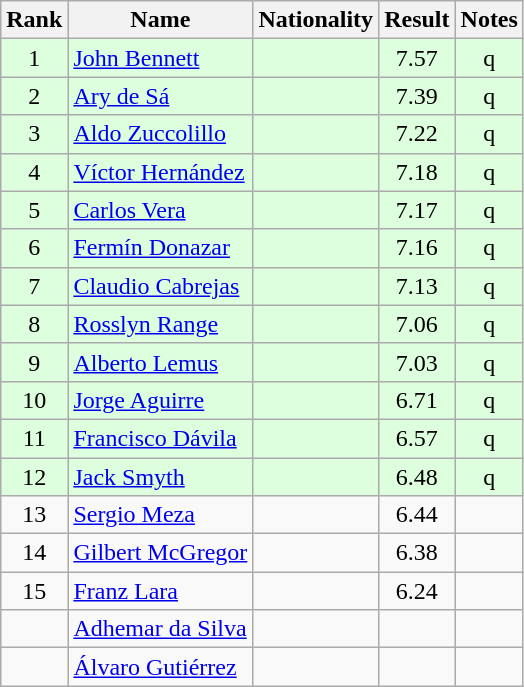<table class="wikitable sortable" style="text-align:center">
<tr>
<th>Rank</th>
<th>Name</th>
<th>Nationality</th>
<th>Result</th>
<th>Notes</th>
</tr>
<tr bgcolor=ddffdd>
<td>1</td>
<td align=left><a href='#'>John Bennett</a></td>
<td align=left></td>
<td>7.57</td>
<td>q</td>
</tr>
<tr bgcolor=ddffdd>
<td>2</td>
<td align=left><a href='#'>Ary de Sá</a></td>
<td align=left></td>
<td>7.39</td>
<td>q</td>
</tr>
<tr bgcolor=ddffdd>
<td>3</td>
<td align=left><a href='#'>Aldo Zuccolillo</a></td>
<td align=left></td>
<td>7.22</td>
<td>q</td>
</tr>
<tr bgcolor=ddffdd>
<td>4</td>
<td align=left><a href='#'>Víctor Hernández</a></td>
<td align=left></td>
<td>7.18</td>
<td>q</td>
</tr>
<tr bgcolor=ddffdd>
<td>5</td>
<td align=left><a href='#'>Carlos Vera</a></td>
<td align=left></td>
<td>7.17</td>
<td>q</td>
</tr>
<tr bgcolor=ddffdd>
<td>6</td>
<td align=left><a href='#'>Fermín Donazar</a></td>
<td align=left></td>
<td>7.16</td>
<td>q</td>
</tr>
<tr bgcolor=ddffdd>
<td>7</td>
<td align=left><a href='#'>Claudio Cabrejas</a></td>
<td align=left></td>
<td>7.13</td>
<td>q</td>
</tr>
<tr bgcolor=ddffdd>
<td>8</td>
<td align=left><a href='#'>Rosslyn Range</a></td>
<td align=left></td>
<td>7.06</td>
<td>q</td>
</tr>
<tr bgcolor=ddffdd>
<td>9</td>
<td align=left><a href='#'>Alberto Lemus</a></td>
<td align=left></td>
<td>7.03</td>
<td>q</td>
</tr>
<tr bgcolor=ddffdd>
<td>10</td>
<td align=left><a href='#'>Jorge Aguirre</a></td>
<td align=left></td>
<td>6.71</td>
<td>q</td>
</tr>
<tr bgcolor=ddffdd>
<td>11</td>
<td align=left><a href='#'>Francisco Dávila</a></td>
<td align=left></td>
<td>6.57</td>
<td>q</td>
</tr>
<tr bgcolor=ddffdd>
<td>12</td>
<td align=left><a href='#'>Jack Smyth</a></td>
<td align=left></td>
<td>6.48</td>
<td>q</td>
</tr>
<tr>
<td>13</td>
<td align=left><a href='#'>Sergio Meza</a></td>
<td align=left></td>
<td>6.44</td>
<td></td>
</tr>
<tr>
<td>14</td>
<td align=left><a href='#'>Gilbert McGregor</a></td>
<td align=left></td>
<td>6.38</td>
<td></td>
</tr>
<tr>
<td>15</td>
<td align=left><a href='#'>Franz Lara</a></td>
<td align=left></td>
<td>6.24</td>
<td></td>
</tr>
<tr>
<td></td>
<td align=left><a href='#'>Adhemar da Silva</a></td>
<td align=left></td>
<td></td>
<td></td>
</tr>
<tr>
<td></td>
<td align=left><a href='#'>Álvaro Gutiérrez</a></td>
<td align=left></td>
<td></td>
<td></td>
</tr>
</table>
